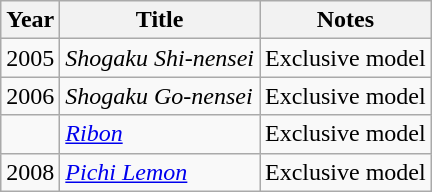<table class="wikitable">
<tr>
<th>Year</th>
<th>Title</th>
<th>Notes</th>
</tr>
<tr>
<td>2005</td>
<td><em>Shogaku Shi-nensei</em></td>
<td>Exclusive model</td>
</tr>
<tr>
<td>2006</td>
<td><em>Shogaku Go-nensei</em></td>
<td>Exclusive model</td>
</tr>
<tr>
<td></td>
<td><em><a href='#'>Ribon</a></em></td>
<td>Exclusive model</td>
</tr>
<tr>
<td>2008</td>
<td><em><a href='#'>Pichi Lemon</a></em></td>
<td>Exclusive model</td>
</tr>
</table>
